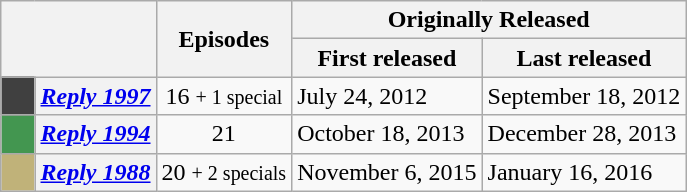<table class="wikitable">
<tr>
<th colspan="2" rowspan="2"></th>
<th rowspan="2">Episodes</th>
<th colspan="2">Originally Released</th>
</tr>
<tr>
<th>First released</th>
<th>Last released</th>
</tr>
<tr>
<th align="center" width="5%" style="background-color:#404040;"></th>
<th><em><a href='#'>Reply 1997</a></em></th>
<td align="center">16 <small>+ 1 special</small></td>
<td>July 24, 2012</td>
<td>September 18, 2012</td>
</tr>
<tr>
<th align="center" width="5%" style="background-color:#439650;"></th>
<th><em><a href='#'>Reply 1994</a></em></th>
<td align="center">21</td>
<td>October 18, 2013</td>
<td>December 28, 2013</td>
</tr>
<tr>
<th align="center" width="5%" style="background-color:#c0b279;"></th>
<th><em><a href='#'>Reply 1988</a></em></th>
<td align="center">20 <small>+ 2 specials</small></td>
<td>November 6, 2015</td>
<td>January 16, 2016</td>
</tr>
</table>
